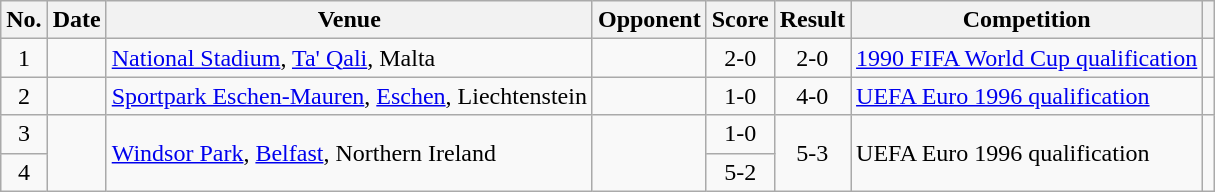<table class="wikitable sortable">
<tr>
<th scope="col">No.</th>
<th scope="col">Date</th>
<th scope="col">Venue</th>
<th scope="col">Opponent</th>
<th scope="col">Score</th>
<th scope="col">Result</th>
<th scope="col">Competition</th>
<th scope="col" class="unsortable"></th>
</tr>
<tr>
<td style="text-align:center">1</td>
<td></td>
<td><a href='#'>National Stadium</a>, <a href='#'>Ta' Qali</a>, Malta</td>
<td></td>
<td style="text-align:center">2-0</td>
<td style="text-align:center">2-0</td>
<td><a href='#'>1990 FIFA World Cup qualification</a></td>
<td></td>
</tr>
<tr>
<td style="text-align:center">2</td>
<td></td>
<td><a href='#'>Sportpark Eschen-Mauren</a>, <a href='#'>Eschen</a>, Liechtenstein</td>
<td></td>
<td style="text-align:center">1-0</td>
<td style="text-align:center">4-0</td>
<td><a href='#'>UEFA Euro 1996 qualification</a></td>
<td></td>
</tr>
<tr>
<td style="text-align:center">3</td>
<td rowspan="2"></td>
<td rowspan="2"><a href='#'>Windsor Park</a>, <a href='#'>Belfast</a>, Northern Ireland</td>
<td rowspan="2"></td>
<td style="text-align:center">1-0</td>
<td rowspan="2" style="text-align:center">5-3</td>
<td rowspan="2">UEFA Euro 1996 qualification</td>
<td rowspan="2"></td>
</tr>
<tr>
<td style="text-align:center">4</td>
<td style="text-align:center">5-2</td>
</tr>
</table>
